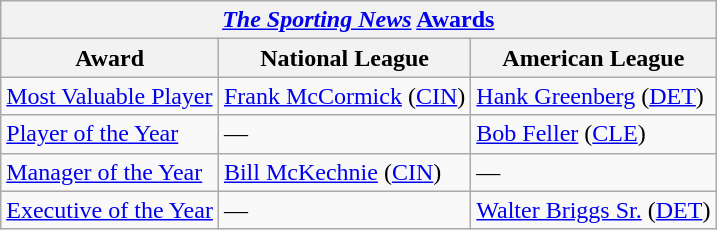<table class="wikitable">
<tr>
<th colspan="3"><em><a href='#'>The Sporting News</a></em> <a href='#'>Awards</a></th>
</tr>
<tr>
<th>Award</th>
<th>National League</th>
<th>American League</th>
</tr>
<tr>
<td><a href='#'>Most Valuable Player</a></td>
<td><a href='#'>Frank McCormick</a> (<a href='#'>CIN</a>)</td>
<td><a href='#'>Hank Greenberg</a> (<a href='#'>DET</a>)</td>
</tr>
<tr>
<td><a href='#'>Player of the Year</a></td>
<td>—</td>
<td><a href='#'>Bob Feller</a> (<a href='#'>CLE</a>)</td>
</tr>
<tr>
<td><a href='#'>Manager of the Year</a></td>
<td><a href='#'>Bill McKechnie</a> (<a href='#'>CIN</a>)</td>
<td>—</td>
</tr>
<tr>
<td><a href='#'>Executive of the Year</a></td>
<td>—</td>
<td><a href='#'>Walter Briggs Sr.</a> (<a href='#'>DET</a>)</td>
</tr>
</table>
